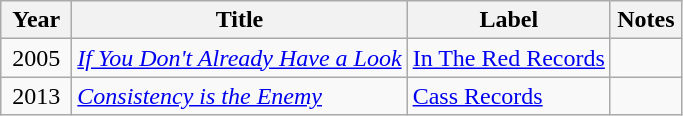<table class="wikitable">
<tr>
<th align="center" valign="top" width="40">Year</th>
<th align="left" valign="top">Title</th>
<th align="left" valign="top">Label</th>
<th align="center" valign="top" width="40">Notes</th>
</tr>
<tr>
<td align="center" valign="top" width="40">2005</td>
<td align="left" valign="top"><em><a href='#'>If You Don't Already Have a Look</a></em></td>
<td align="left" valign="top"><a href='#'>In The Red Records</a></td>
<td></td>
</tr>
<tr>
<td align="center" valign="top" width="40">2013</td>
<td align="left" valign="top"><em><a href='#'>Consistency is the Enemy</a></em></td>
<td align="left" valign="top"><a href='#'>Cass Records</a></td>
<td></td>
</tr>
</table>
